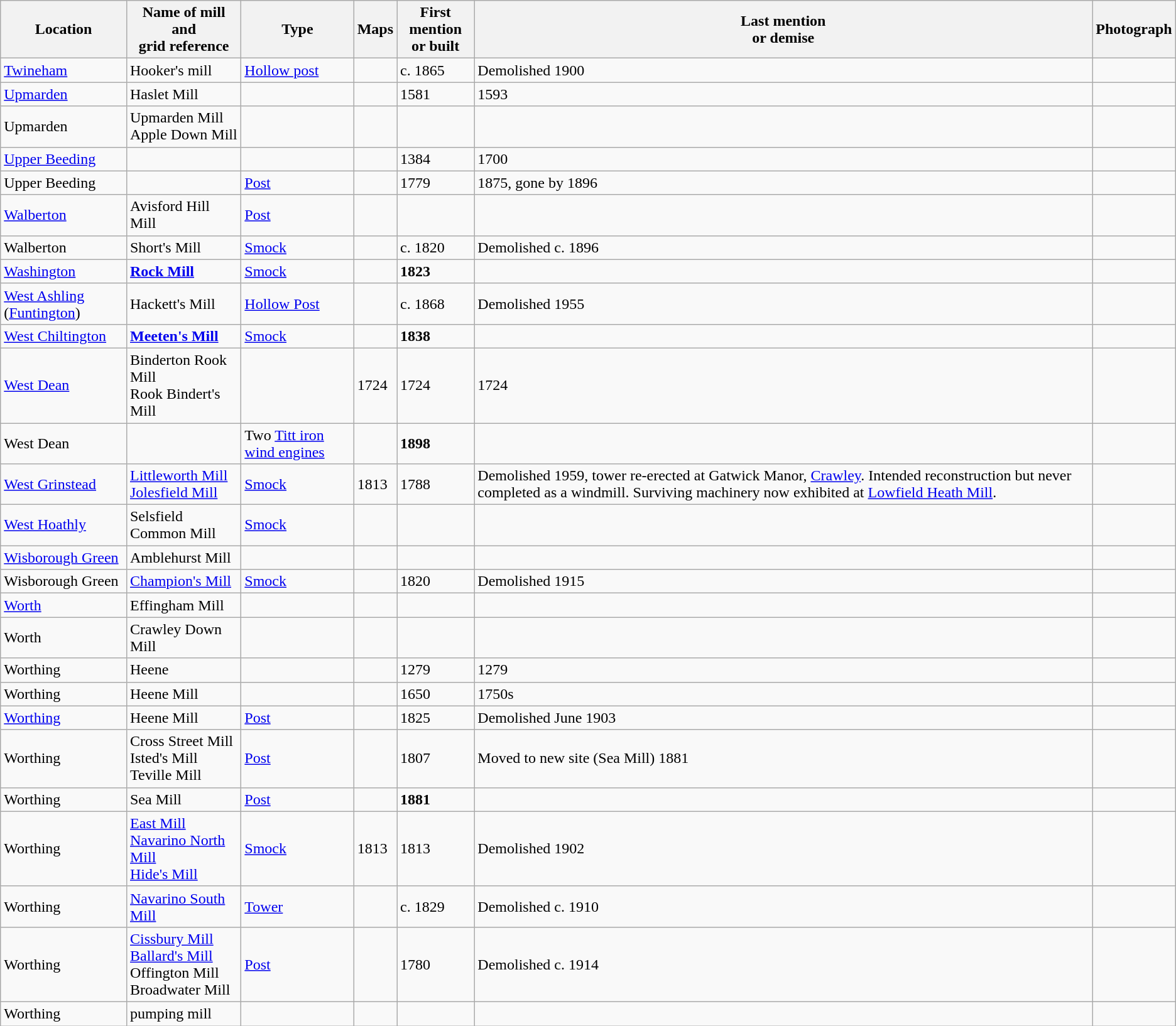<table class="wikitable">
<tr>
<th>Location</th>
<th>Name of mill and<br>grid reference</th>
<th>Type</th>
<th>Maps</th>
<th>First mention<br>or built</th>
<th>Last mention<br> or demise</th>
<th>Photograph</th>
</tr>
<tr>
<td><a href='#'>Twineham</a></td>
<td>Hooker's mill</td>
<td><a href='#'>Hollow post</a></td>
<td></td>
<td>c. 1865</td>
<td>Demolished 1900</td>
<td></td>
</tr>
<tr>
<td><a href='#'>Upmarden</a></td>
<td>Haslet Mill</td>
<td></td>
<td></td>
<td>1581</td>
<td>1593</td>
<td></td>
</tr>
<tr>
<td>Upmarden</td>
<td>Upmarden Mill<br>Apple Down Mill</td>
<td></td>
<td></td>
<td></td>
<td></td>
<td></td>
</tr>
<tr>
<td><a href='#'>Upper Beeding</a></td>
<td></td>
<td></td>
<td></td>
<td>1384</td>
<td>1700</td>
<td></td>
</tr>
<tr>
<td>Upper Beeding</td>
<td></td>
<td><a href='#'>Post</a></td>
<td></td>
<td>1779</td>
<td>1875, gone by 1896</td>
<td></td>
</tr>
<tr>
<td><a href='#'>Walberton</a></td>
<td>Avisford Hill Mill</td>
<td><a href='#'>Post</a></td>
<td></td>
<td></td>
<td></td>
<td></td>
</tr>
<tr>
<td>Walberton</td>
<td>Short's Mill</td>
<td><a href='#'>Smock</a></td>
<td></td>
<td>c. 1820</td>
<td>Demolished c. 1896</td>
<td></td>
</tr>
<tr>
<td><a href='#'>Washington</a></td>
<td><strong><a href='#'>Rock Mill</a></strong><br></td>
<td><a href='#'>Smock</a></td>
<td></td>
<td><strong>1823</strong></td>
<td></td>
<td></td>
</tr>
<tr>
<td><a href='#'>West Ashling</a> (<a href='#'>Funtington</a>)</td>
<td>Hackett's Mill</td>
<td><a href='#'>Hollow Post</a></td>
<td></td>
<td>c. 1868</td>
<td>Demolished 1955</td>
<td></td>
</tr>
<tr>
<td><a href='#'>West Chiltington</a></td>
<td><strong><a href='#'>Meeten's Mill</a></strong><br></td>
<td><a href='#'>Smock</a></td>
<td></td>
<td><strong>1838</strong></td>
<td></td>
<td></td>
</tr>
<tr>
<td><a href='#'>West Dean</a></td>
<td>Binderton Rook Mill<br>Rook Bindert's Mill</td>
<td></td>
<td>1724</td>
<td>1724</td>
<td>1724</td>
<td></td>
</tr>
<tr>
<td>West Dean</td>
<td></td>
<td>Two <a href='#'>Titt iron wind engines</a></td>
<td></td>
<td><strong>1898</strong></td>
<td></td>
<td></td>
</tr>
<tr>
<td><a href='#'>West Grinstead</a></td>
<td><a href='#'>Littleworth Mill<br>Jolesfield Mill</a></td>
<td><a href='#'>Smock</a></td>
<td>1813</td>
<td>1788</td>
<td>Demolished 1959, tower re-erected at Gatwick Manor, <a href='#'>Crawley</a>. Intended reconstruction but never completed as a windmill. Surviving machinery now exhibited at <a href='#'>Lowfield Heath Mill</a>.</td>
<td></td>
</tr>
<tr>
<td><a href='#'>West Hoathly</a></td>
<td>Selsfield Common Mill</td>
<td><a href='#'>Smock</a></td>
<td></td>
<td></td>
<td></td>
<td></td>
</tr>
<tr>
<td><a href='#'>Wisborough Green</a></td>
<td>Amblehurst Mill</td>
<td></td>
<td></td>
<td></td>
<td></td>
<td></td>
</tr>
<tr>
<td>Wisborough Green</td>
<td><a href='#'>Champion's Mill</a></td>
<td><a href='#'>Smock</a></td>
<td></td>
<td>1820</td>
<td>Demolished 1915</td>
<td></td>
</tr>
<tr>
<td><a href='#'>Worth</a></td>
<td>Effingham Mill</td>
<td></td>
<td></td>
<td></td>
<td></td>
<td></td>
</tr>
<tr>
<td>Worth</td>
<td>Crawley Down Mill</td>
<td></td>
<td></td>
<td></td>
<td></td>
<td></td>
</tr>
<tr>
<td>Worthing</td>
<td>Heene</td>
<td></td>
<td></td>
<td>1279</td>
<td>1279</td>
<td></td>
</tr>
<tr>
<td>Worthing</td>
<td>Heene Mill</td>
<td></td>
<td></td>
<td>1650</td>
<td>1750s</td>
<td></td>
</tr>
<tr>
<td><a href='#'>Worthing</a></td>
<td>Heene Mill</td>
<td><a href='#'>Post</a></td>
<td></td>
<td>1825</td>
<td>Demolished June 1903</td>
<td></td>
</tr>
<tr>
<td>Worthing</td>
<td>Cross Street Mill<br>Isted's Mill<br>Teville Mill</td>
<td><a href='#'>Post</a></td>
<td></td>
<td>1807</td>
<td>Moved to new site (Sea Mill) 1881</td>
<td></td>
</tr>
<tr>
<td>Worthing</td>
<td>Sea Mill</td>
<td><a href='#'>Post</a></td>
<td></td>
<td><strong>1881</strong></td>
<td></td>
<td></td>
</tr>
<tr>
<td>Worthing</td>
<td><a href='#'>East Mill<br>Navarino North Mill<br>Hide's Mill</a></td>
<td><a href='#'>Smock</a></td>
<td>1813</td>
<td>1813</td>
<td>Demolished 1902</td>
<td></td>
</tr>
<tr>
<td>Worthing</td>
<td><a href='#'>Navarino South Mill</a></td>
<td><a href='#'>Tower</a></td>
<td></td>
<td>c. 1829</td>
<td>Demolished c. 1910</td>
<td></td>
</tr>
<tr>
<td>Worthing</td>
<td><a href='#'>Cissbury Mill<br>Ballard's Mill</a><br>Offington Mill<br>Broadwater Mill</td>
<td><a href='#'>Post</a></td>
<td></td>
<td>1780</td>
<td>Demolished c. 1914</td>
<td></td>
</tr>
<tr>
<td>Worthing</td>
<td>pumping mill</td>
<td></td>
<td></td>
<td></td>
<td></td>
<td></td>
</tr>
</table>
